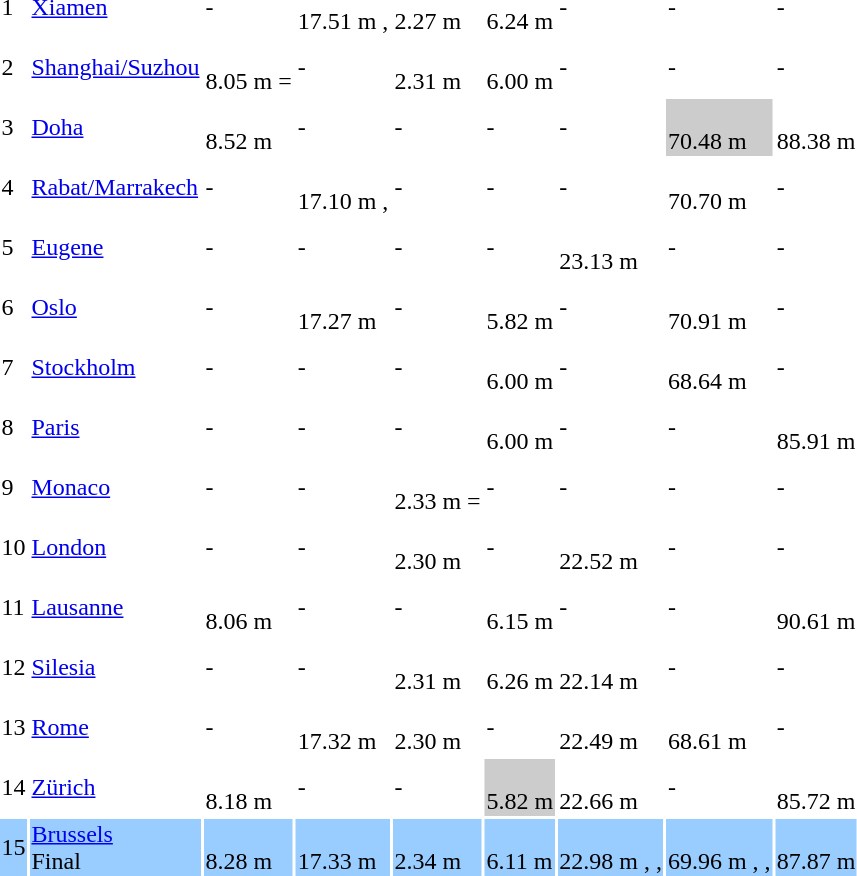<table>
<tr>
<td>1</td>
<td><a href='#'>Xiamen</a></td>
<td>-</td>
<td><br>17.51 m , </td>
<td><br>2.27 m </td>
<td><br>6.24 m </td>
<td>-</td>
<td>-</td>
<td>-</td>
</tr>
<tr>
<td>2</td>
<td><a href='#'>Shanghai/Suzhou</a></td>
<td><br>8.05 m =</td>
<td>-</td>
<td><br>2.31 m</td>
<td><br>6.00 m</td>
<td>-</td>
<td>-</td>
<td>-</td>
</tr>
<tr>
<td>3</td>
<td><a href='#'>Doha</a></td>
<td><br>8.52 m </td>
<td>-</td>
<td>-</td>
<td>-</td>
<td>-</td>
<td style="background:#ccc;"><br>70.48 m</td>
<td><br>88.38 m </td>
</tr>
<tr>
<td>4</td>
<td><a href='#'>Rabat/Marrakech</a></td>
<td>-</td>
<td><br>17.10 m , </td>
<td>-</td>
<td>-</td>
<td>-</td>
<td><br>70.70 m</td>
<td>-</td>
</tr>
<tr>
<td>5</td>
<td><a href='#'>Eugene</a></td>
<td>-</td>
<td>-</td>
<td>-</td>
<td>-</td>
<td><br>23.13 m </td>
<td>-</td>
<td>-</td>
</tr>
<tr>
<td>6</td>
<td><a href='#'>Oslo</a></td>
<td>-</td>
<td><br>17.27 m</td>
<td>-</td>
<td><br>5.82 m</td>
<td>-</td>
<td><br>70.91 m </td>
<td>-</td>
</tr>
<tr>
<td>7</td>
<td><a href='#'>Stockholm</a></td>
<td>-</td>
<td>-</td>
<td>-</td>
<td><br>6.00 m</td>
<td>-</td>
<td><br>68.64 m</td>
<td>-</td>
</tr>
<tr>
<td>8</td>
<td><a href='#'>Paris</a></td>
<td>-</td>
<td>-</td>
<td>-</td>
<td><br>6.00 m</td>
<td>-</td>
<td>-</td>
<td><br>85.91 m</td>
</tr>
<tr>
<td>9</td>
<td><a href='#'>Monaco</a></td>
<td>-</td>
<td>-</td>
<td><br>2.33 m =</td>
<td>-</td>
<td>-</td>
<td>-</td>
<td>-</td>
</tr>
<tr>
<td>10</td>
<td><a href='#'>London</a></td>
<td>-</td>
<td>-</td>
<td><br>2.30 m</td>
<td>-</td>
<td><br>22.52 m</td>
<td>-</td>
<td>-</td>
</tr>
<tr>
<td>11</td>
<td><a href='#'>Lausanne</a></td>
<td><br>8.06 m</td>
<td>-</td>
<td>-</td>
<td><br>6.15 m </td>
<td>-</td>
<td>-</td>
<td><br>90.61 m</td>
</tr>
<tr>
<td>12</td>
<td><a href='#'>Silesia</a></td>
<td>-</td>
<td>-</td>
<td><br>2.31 m</td>
<td><br>6.26 m </td>
<td><br>22.14 m</td>
<td>-</td>
<td>-</td>
</tr>
<tr>
<td>13</td>
<td><a href='#'>Rome</a></td>
<td>-</td>
<td><br>17.32 m</td>
<td><br>2.30 m</td>
<td>-</td>
<td><br>22.49 m </td>
<td><br>68.61 m</td>
<td>-</td>
</tr>
<tr>
<td>14</td>
<td><a href='#'>Zürich</a></td>
<td><br>8.18 m</td>
<td>-</td>
<td>-</td>
<td style="background:#ccc;"><br>5.82 m</td>
<td><br>22.66 m</td>
<td>-</td>
<td><br>85.72 m</td>
</tr>
<tr bgcolor=#9acdff>
<td>15</td>
<td><a href='#'>Brussels</a><br>Final</td>
<td><br>8.28 m </td>
<td><br>17.33 m</td>
<td><br>2.34 m</td>
<td><br>6.11 m </td>
<td><br>22.98 m , , </td>
<td><br>69.96 m , , </td>
<td><br>87.87 m</td>
</tr>
</table>
